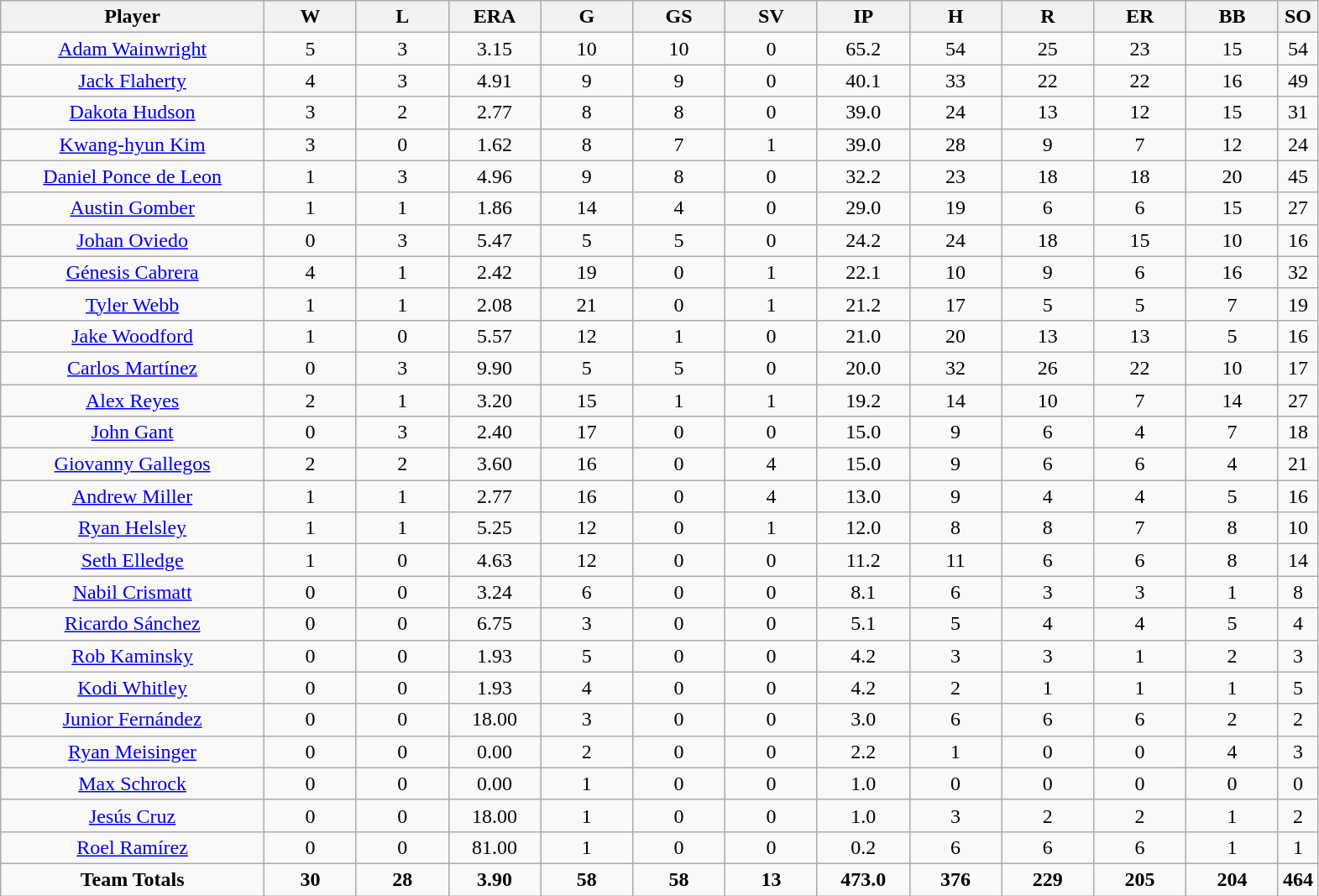<table class=wikitable style="text-align:center">
<tr>
<th bgcolor=#DDDDFF; width="20%">Player</th>
<th bgcolor=#DDDDFF; width="7%">W</th>
<th bgcolor=#DDDDFF; width="7%">L</th>
<th bgcolor=#DDDDFF; width="7%">ERA</th>
<th bgcolor=#DDDDFF; width="7%">G</th>
<th bgcolor=#DDDDFF; width="7%">GS</th>
<th bgcolor=#DDDDFF; width="7%">SV</th>
<th bgcolor=#DDDDFF; width="7%">IP</th>
<th bgcolor=#DDDDFF; width="7%">H</th>
<th bgcolor=#DDDDFF; width="7%">R</th>
<th bgcolor=#DDDDFF; width="7%">ER</th>
<th bgcolor=#DDDDFF; width="7%">BB</th>
<th bgcolor=#DDDDFF; width="7%">SO</th>
</tr>
<tr>
<td><a href='#'>Adam Wainwright</a></td>
<td>5</td>
<td>3</td>
<td>3.15</td>
<td>10</td>
<td>10</td>
<td>0</td>
<td>65.2</td>
<td>54</td>
<td>25</td>
<td>23</td>
<td>15</td>
<td>54</td>
</tr>
<tr>
<td><a href='#'>Jack Flaherty</a></td>
<td>4</td>
<td>3</td>
<td>4.91</td>
<td>9</td>
<td>9</td>
<td>0</td>
<td>40.1</td>
<td>33</td>
<td>22</td>
<td>22</td>
<td>16</td>
<td>49</td>
</tr>
<tr>
<td><a href='#'>Dakota Hudson</a></td>
<td>3</td>
<td>2</td>
<td>2.77</td>
<td>8</td>
<td>8</td>
<td>0</td>
<td>39.0</td>
<td>24</td>
<td>13</td>
<td>12</td>
<td>15</td>
<td>31</td>
</tr>
<tr>
<td><a href='#'>Kwang-hyun Kim</a></td>
<td>3</td>
<td>0</td>
<td>1.62</td>
<td>8</td>
<td>7</td>
<td>1</td>
<td>39.0</td>
<td>28</td>
<td>9</td>
<td>7</td>
<td>12</td>
<td>24</td>
</tr>
<tr>
<td><a href='#'>Daniel Ponce de Leon</a></td>
<td>1</td>
<td>3</td>
<td>4.96</td>
<td>9</td>
<td>8</td>
<td>0</td>
<td>32.2</td>
<td>23</td>
<td>18</td>
<td>18</td>
<td>20</td>
<td>45</td>
</tr>
<tr>
<td><a href='#'>Austin Gomber</a></td>
<td>1</td>
<td>1</td>
<td>1.86</td>
<td>14</td>
<td>4</td>
<td>0</td>
<td>29.0</td>
<td>19</td>
<td>6</td>
<td>6</td>
<td>15</td>
<td>27</td>
</tr>
<tr>
<td><a href='#'>Johan Oviedo</a></td>
<td>0</td>
<td>3</td>
<td>5.47</td>
<td>5</td>
<td>5</td>
<td>0</td>
<td>24.2</td>
<td>24</td>
<td>18</td>
<td>15</td>
<td>10</td>
<td>16</td>
</tr>
<tr>
<td><a href='#'>Génesis Cabrera</a></td>
<td>4</td>
<td>1</td>
<td>2.42</td>
<td>19</td>
<td>0</td>
<td>1</td>
<td>22.1</td>
<td>10</td>
<td>9</td>
<td>6</td>
<td>16</td>
<td>32</td>
</tr>
<tr>
<td><a href='#'>Tyler Webb</a></td>
<td>1</td>
<td>1</td>
<td>2.08</td>
<td>21</td>
<td>0</td>
<td>1</td>
<td>21.2</td>
<td>17</td>
<td>5</td>
<td>5</td>
<td>7</td>
<td>19</td>
</tr>
<tr>
<td><a href='#'>Jake Woodford</a></td>
<td>1</td>
<td>0</td>
<td>5.57</td>
<td>12</td>
<td>1</td>
<td>0</td>
<td>21.0</td>
<td>20</td>
<td>13</td>
<td>13</td>
<td>5</td>
<td>16</td>
</tr>
<tr>
<td><a href='#'>Carlos Martínez</a></td>
<td>0</td>
<td>3</td>
<td>9.90</td>
<td>5</td>
<td>5</td>
<td>0</td>
<td>20.0</td>
<td>32</td>
<td>26</td>
<td>22</td>
<td>10</td>
<td>17</td>
</tr>
<tr>
<td><a href='#'>Alex Reyes</a></td>
<td>2</td>
<td>1</td>
<td>3.20</td>
<td>15</td>
<td>1</td>
<td>1</td>
<td>19.2</td>
<td>14</td>
<td>10</td>
<td>7</td>
<td>14</td>
<td>27</td>
</tr>
<tr>
<td><a href='#'>John Gant</a></td>
<td>0</td>
<td>3</td>
<td>2.40</td>
<td>17</td>
<td>0</td>
<td>0</td>
<td>15.0</td>
<td>9</td>
<td>6</td>
<td>4</td>
<td>7</td>
<td>18</td>
</tr>
<tr>
<td><a href='#'>Giovanny Gallegos</a></td>
<td>2</td>
<td>2</td>
<td>3.60</td>
<td>16</td>
<td>0</td>
<td>4</td>
<td>15.0</td>
<td>9</td>
<td>6</td>
<td>6</td>
<td>4</td>
<td>21</td>
</tr>
<tr>
<td><a href='#'>Andrew Miller</a></td>
<td>1</td>
<td>1</td>
<td>2.77</td>
<td>16</td>
<td>0</td>
<td>4</td>
<td>13.0</td>
<td>9</td>
<td>4</td>
<td>4</td>
<td>5</td>
<td>16</td>
</tr>
<tr>
<td><a href='#'>Ryan Helsley</a></td>
<td>1</td>
<td>1</td>
<td>5.25</td>
<td>12</td>
<td>0</td>
<td>1</td>
<td>12.0</td>
<td>8</td>
<td>8</td>
<td>7</td>
<td>8</td>
<td>10</td>
</tr>
<tr>
<td><a href='#'>Seth Elledge</a></td>
<td>1</td>
<td>0</td>
<td>4.63</td>
<td>12</td>
<td>0</td>
<td>0</td>
<td>11.2</td>
<td>11</td>
<td>6</td>
<td>6</td>
<td>8</td>
<td>14</td>
</tr>
<tr>
<td><a href='#'>Nabil Crismatt</a></td>
<td>0</td>
<td>0</td>
<td>3.24</td>
<td>6</td>
<td>0</td>
<td>0</td>
<td>8.1</td>
<td>6</td>
<td>3</td>
<td>3</td>
<td>1</td>
<td>8</td>
</tr>
<tr>
<td><a href='#'>Ricardo Sánchez</a></td>
<td>0</td>
<td>0</td>
<td>6.75</td>
<td>3</td>
<td>0</td>
<td>0</td>
<td>5.1</td>
<td>5</td>
<td>4</td>
<td>4</td>
<td>5</td>
<td>4</td>
</tr>
<tr>
<td><a href='#'>Rob Kaminsky</a></td>
<td>0</td>
<td>0</td>
<td>1.93</td>
<td>5</td>
<td>0</td>
<td>0</td>
<td>4.2</td>
<td>3</td>
<td>3</td>
<td>1</td>
<td>2</td>
<td>3</td>
</tr>
<tr>
<td><a href='#'>Kodi Whitley</a></td>
<td>0</td>
<td>0</td>
<td>1.93</td>
<td>4</td>
<td>0</td>
<td>0</td>
<td>4.2</td>
<td>2</td>
<td>1</td>
<td>1</td>
<td>1</td>
<td>5</td>
</tr>
<tr>
<td><a href='#'>Junior Fernández</a></td>
<td>0</td>
<td>0</td>
<td>18.00</td>
<td>3</td>
<td>0</td>
<td>0</td>
<td>3.0</td>
<td>6</td>
<td>6</td>
<td>6</td>
<td>2</td>
<td>2</td>
</tr>
<tr>
<td><a href='#'>Ryan Meisinger</a></td>
<td>0</td>
<td>0</td>
<td>0.00</td>
<td>2</td>
<td>0</td>
<td>0</td>
<td>2.2</td>
<td>1</td>
<td>0</td>
<td>0</td>
<td>4</td>
<td>3</td>
</tr>
<tr>
<td><a href='#'>Max Schrock</a></td>
<td>0</td>
<td>0</td>
<td>0.00</td>
<td>1</td>
<td>0</td>
<td>0</td>
<td>1.0</td>
<td>0</td>
<td>0</td>
<td>0</td>
<td>0</td>
<td>0</td>
</tr>
<tr>
<td><a href='#'>Jesús Cruz</a></td>
<td>0</td>
<td>0</td>
<td>18.00</td>
<td>1</td>
<td>0</td>
<td>0</td>
<td>1.0</td>
<td>3</td>
<td>2</td>
<td>2</td>
<td>1</td>
<td>2</td>
</tr>
<tr>
<td><a href='#'>Roel Ramírez</a></td>
<td>0</td>
<td>0</td>
<td>81.00</td>
<td>1</td>
<td>0</td>
<td>0</td>
<td>0.2</td>
<td>6</td>
<td>6</td>
<td>6</td>
<td>1</td>
<td>1</td>
</tr>
<tr>
<td><strong>Team Totals</strong></td>
<td><strong>30</strong></td>
<td><strong>28</strong></td>
<td><strong>3.90</strong></td>
<td><strong>58</strong></td>
<td><strong>58</strong></td>
<td><strong>13</strong></td>
<td><strong>473.0</strong></td>
<td><strong>376</strong></td>
<td><strong>229</strong></td>
<td><strong>205</strong></td>
<td><strong>204</strong></td>
<td><strong>464</strong></td>
</tr>
</table>
